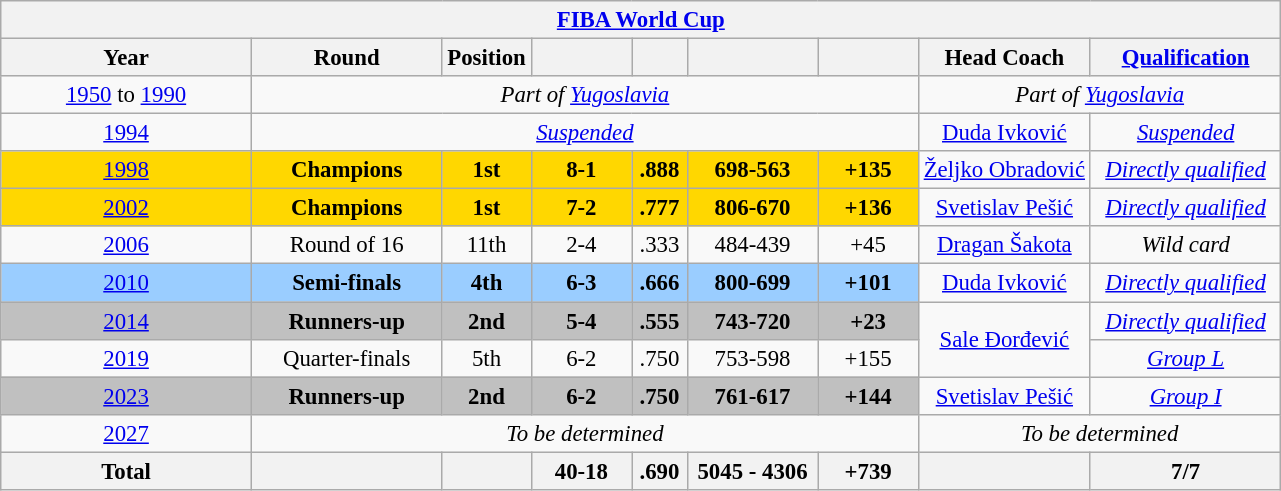<table class="wikitable mw-collapsible mw-collapsed" style="text-align: center;font-size:95%;">
<tr>
<th colspan=9><a href='#'>FIBA World Cup</a></th>
</tr>
<tr>
<th width=160>Year</th>
<th width=120>Round</th>
<th>Position</th>
<th width=60></th>
<th width=30></th>
<th width=80></th>
<th width=60></th>
<th>Head Coach</th>
<th width=120><a href='#'>Qualification</a></th>
</tr>
<tr>
<td> <a href='#'>1950</a> to  <a href='#'>1990</a></td>
<td colspan=6><em>Part of <a href='#'>Yugoslavia</a></em></td>
<td colspan=2><em>Part of <a href='#'>Yugoslavia</a></em></td>
</tr>
<tr>
<td> <a href='#'>1994</a></td>
<td colspan=6><a href='#'><em>Suspended</em></a></td>
<td colspan=1><a href='#'>Duda Ivković</a></td>
<td colspan=1><a href='#'><em>Suspended</em></a></td>
</tr>
<tr>
<td style="background:gold;"> <a href='#'>1998</a></td>
<td style="background:gold;"> <strong>Champions</strong> </td>
<td style="background:gold;"><strong>1st</strong></td>
<td style="background:gold;"><strong>8-1</strong></td>
<td style="background:gold;"><strong>.888</strong></td>
<td style="background:gold;"><strong>698-563</strong></td>
<td style="background:gold;"><strong>+135</strong></td>
<td colspan=1><a href='#'>Željko Obradović</a></td>
<td colspan=1><a href='#'><em>Directly qualified</em></a></td>
</tr>
<tr>
<td style="background:gold;"> <a href='#'>2002</a></td>
<td style="background:gold;"> <strong>Champions</strong> </td>
<td style="background:gold;"><strong>1st</strong></td>
<td style="background:gold;"><strong>7-2</strong></td>
<td style="background:gold;"><strong>.777</strong></td>
<td style="background:gold;"><strong>806-670</strong></td>
<td style="background:gold;"><strong>+136</strong></td>
<td colspan=1><a href='#'>Svetislav Pešić</a></td>
<td colspan=1><a href='#'><em>Directly qualified</em></a></td>
</tr>
<tr>
<td> <a href='#'>2006</a></td>
<td>Round of 16</td>
<td>11th</td>
<td>2-4</td>
<td>.333</td>
<td>484-439</td>
<td>+45</td>
<td colspan=1><a href='#'>Dragan Šakota</a></td>
<td colspan=1><em>Wild card</em></td>
</tr>
<tr>
<td style="background:#9acdff;"> <a href='#'>2010</a></td>
<td style="background:#9acdff;"><strong>Semi-finals</strong></td>
<td style="background:#9acdff;"><strong>4th</strong></td>
<td style="background:#9acdff;"><strong>6-3</strong></td>
<td style="background:#9acdff;"><strong>.666</strong></td>
<td style="background:#9acdff;"><strong>800-699</strong></td>
<td style="background:#9acdff;"><strong>+101</strong></td>
<td colspan=1><a href='#'>Duda Ivković</a></td>
<td colspan=1><a href='#'><em>Directly qualified</em></a></td>
</tr>
<tr>
<td style="background:silver;"> <a href='#'>2014</a></td>
<td style="background:silver;"> <strong>Runners-up</strong> </td>
<td style="background:silver;"><strong>2nd</strong></td>
<td style="background:silver;"><strong>5-4</strong></td>
<td style="background:silver;"><strong>.555</strong></td>
<td style="background:silver;"><strong>743-720</strong></td>
<td style="background:silver;"><strong>+23</strong></td>
<td colspan=1 rowspan=2><a href='#'>Sale Đorđević</a></td>
<td colspan=1><a href='#'><em>Directly qualified</em></a></td>
</tr>
<tr>
<td> <a href='#'>2019</a></td>
<td>Quarter-finals</td>
<td>5th</td>
<td>6-2</td>
<td>.750</td>
<td>753-598</td>
<td>+155</td>
<td colspan=1><a href='#'><em>Group L</em></a></td>
</tr>
<tr>
<td style="background:silver;">   <a href='#'>2023</a></td>
<td style="background:silver;"> <strong>Runners-up</strong> </td>
<td style="background:silver;"><strong>2nd</strong></td>
<td style="background:silver;"><strong>6-2</strong></td>
<td style="background:silver;"><strong>.750</strong></td>
<td style="background:silver;"><strong>761-617</strong></td>
<td style="background:silver;"><strong>+144</strong></td>
<td colspan=1><a href='#'>Svetislav Pešić</a></td>
<td colspan=1><a href='#'><em>Group I</em></a></td>
</tr>
<tr>
<td> <a href='#'>2027</a></td>
<td colspan=6><em>To be determined</em></td>
<td colspan=2><em>To be determined</em></td>
</tr>
<tr>
<th>Total</th>
<th></th>
<th></th>
<th>40-18</th>
<th>.690</th>
<th>5045 - 4306</th>
<th>+739</th>
<th></th>
<th>7/7</th>
</tr>
</table>
